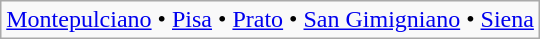<table class="wikitable">
<tr>
<td><a href='#'>Montepulciano</a> • <a href='#'>Pisa</a> • <a href='#'>Prato</a> • <a href='#'>San Gimigniano</a> • <a href='#'>Siena</a></td>
</tr>
</table>
